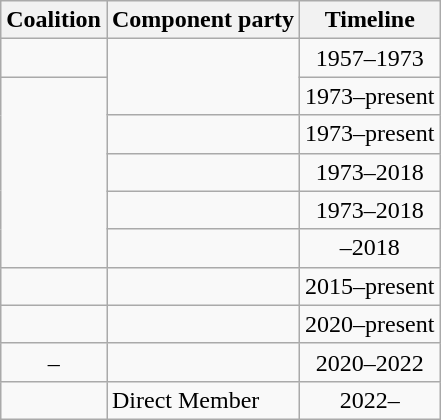<table class="wikitable">
<tr>
<th>Coalition</th>
<th>Component party</th>
<th>Timeline</th>
</tr>
<tr>
<td></td>
<td rowspan=2></td>
<td align=center>1957–1973</td>
</tr>
<tr>
<td rowspan=5></td>
<td align=center>1973–present</td>
</tr>
<tr>
<td></td>
<td align=center>1973–present</td>
</tr>
<tr>
<td></td>
<td align=center>1973–2018</td>
</tr>
<tr>
<td></td>
<td align=center>1973–2018</td>
</tr>
<tr>
<td></td>
<td align=center>–2018</td>
</tr>
<tr>
<td></td>
<td></td>
<td align=center>2015–present</td>
</tr>
<tr>
<td></td>
<td></td>
<td align=center>2020–present</td>
</tr>
<tr>
<td align=center>–</td>
<td></td>
<td align=center>2020–2022</td>
</tr>
<tr>
<td></td>
<td>Direct Member</td>
<td align=center>2022–</td>
</tr>
</table>
